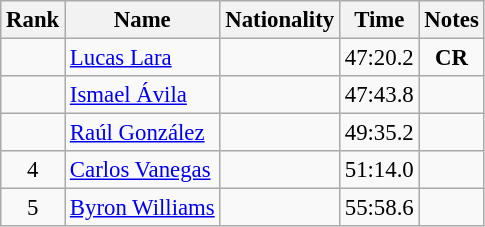<table class="wikitable sortable" style="text-align:center;font-size:95%">
<tr>
<th>Rank</th>
<th>Name</th>
<th>Nationality</th>
<th>Time</th>
<th>Notes</th>
</tr>
<tr>
<td></td>
<td align=left><a href='#'>Lucas Lara</a></td>
<td align=left></td>
<td>47:20.2</td>
<td><strong>CR</strong></td>
</tr>
<tr>
<td></td>
<td align=left><a href='#'>Ismael Ávila</a></td>
<td align=left></td>
<td>47:43.8</td>
<td></td>
</tr>
<tr>
<td></td>
<td align=left><a href='#'>Raúl González</a></td>
<td align=left></td>
<td>49:35.2</td>
<td></td>
</tr>
<tr>
<td>4</td>
<td align=left><a href='#'>Carlos Vanegas</a></td>
<td align=left></td>
<td>51:14.0</td>
<td></td>
</tr>
<tr>
<td>5</td>
<td align=left><a href='#'>Byron Williams</a></td>
<td align=left></td>
<td>55:58.6</td>
<td></td>
</tr>
</table>
